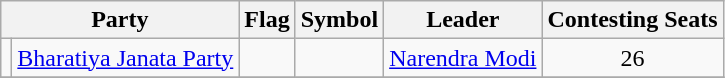<table class="wikitable " style="text-align:center">
<tr>
<th colspan="2">Party</th>
<th>Flag</th>
<th>Symbol</th>
<th>Leader</th>
<th>Contesting Seats</th>
</tr>
<tr>
<td></td>
<td><a href='#'>Bharatiya Janata Party</a></td>
<td></td>
<td></td>
<td><a href='#'>Narendra Modi</a></td>
<td>26</td>
</tr>
<tr>
</tr>
</table>
